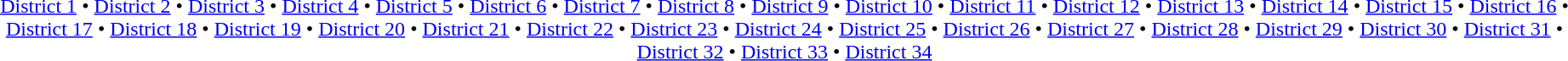<table id=toc class=toc summary=Contents>
<tr>
<td align=center><br><a href='#'>District 1</a> • <a href='#'>District 2</a> • <a href='#'>District 3</a> • <a href='#'>District 4</a> • <a href='#'>District 5</a> • <a href='#'>District 6</a> • <a href='#'>District 7</a> • <a href='#'>District 8</a> • <a href='#'>District 9</a> • <a href='#'>District 10</a> • <a href='#'>District 11</a> •
<a href='#'>District 12</a> • <a href='#'>District 13</a> • <a href='#'>District 14</a> •
<a href='#'>District 15</a> • <a href='#'>District 16</a> • <a href='#'>District 17</a> •
<a href='#'>District 18</a> • <a href='#'>District 19</a> • <a href='#'>District 20</a> • <a href='#'>District 21</a> • <a href='#'>District 22</a> • <a href='#'>District 23</a> • <a href='#'>District 24</a> • <a href='#'>District 25</a> • <a href='#'>District 26</a> • <a href='#'>District 27</a> • <a href='#'>District 28</a> • <a href='#'>District 29</a> • <a href='#'>District 30</a> • <a href='#'>District 31</a> • <a href='#'>District 32</a> • <a href='#'>District 33</a> • <a href='#'>District 34</a></td>
</tr>
</table>
